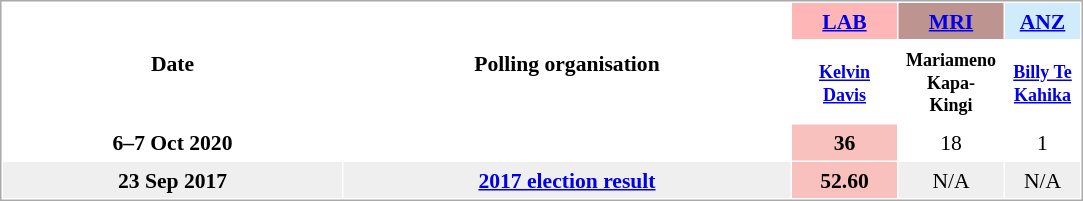<table cellpadding="5" cellspacing="1" style="font-size:90%; line-height:14px; text-align:center; border: 1px solid #aaa">
<tr>
<th rowspan="2" style="width:15em;">Date</th>
<th rowspan="2" style="width:20em;">Polling organisation</th>
<th style="background-color:#FFB6B6;width:60px"><a href='#'>LAB</a></th>
<th style="background-color:#BD9490;width:60px;"><a href='#'>MRI</a></th>
<th style="background-color:#CFEBFC;width:40px"><a href='#'>ANZ</a></th>
</tr>
<tr>
<th><small><a href='#'>Kelvin Davis</a></small></th>
<th><small>Mariameno Kapa-Kingi</small></th>
<th><small><a href='#'>Billy Te Kahika</a></small></th>
</tr>
<tr>
<td><strong>6–7 Oct 2020</strong></td>
<td></td>
<td style="background:#F8C1BE"><strong>36</strong></td>
<td>18</td>
<td>1</td>
</tr>
<tr style="background:#EFEFEF;">
<td><strong>23 Sep 2017</strong></td>
<td><strong><a href='#'>2017 election result</a></strong></td>
<td style="background:#F8C1BE"><strong>52.60</strong></td>
<td>N/A</td>
<td>N/A</td>
</tr>
</table>
